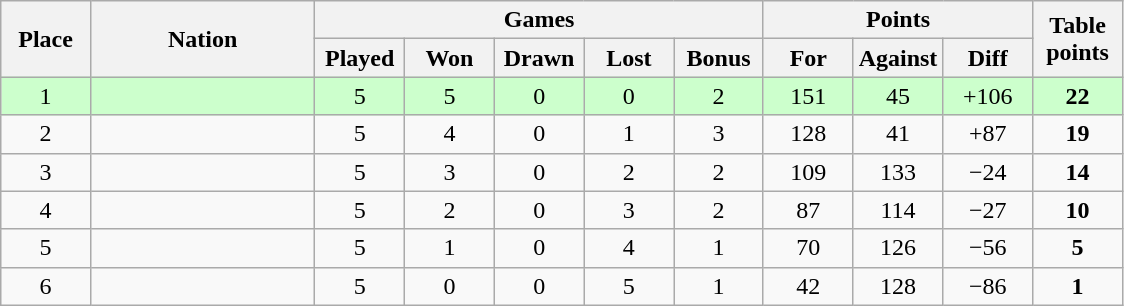<table class="wikitable" style="text-align:center">
<tr>
<th rowspan=2 width="8%">Place</th>
<th rowspan=2 width="20%">Nation</th>
<th colspan=5 width="40%">Games</th>
<th colspan=3 width="24%">Points</th>
<th rowspan=2 width="10%">Table<br>points</th>
</tr>
<tr>
<th width="8%">Played</th>
<th width="8%">Won</th>
<th width="8%">Drawn</th>
<th width="8%">Lost</th>
<th width="8%">Bonus</th>
<th width="8%">For</th>
<th width="8%">Against</th>
<th width="8%">Diff</th>
</tr>
<tr bgcolor="#ccffcc">
<td>1</td>
<td align=left></td>
<td>5</td>
<td>5</td>
<td>0</td>
<td>0</td>
<td>2</td>
<td>151</td>
<td>45</td>
<td>+106</td>
<td><strong>22</strong></td>
</tr>
<tr>
<td>2</td>
<td align=left></td>
<td>5</td>
<td>4</td>
<td>0</td>
<td>1</td>
<td>3</td>
<td>128</td>
<td>41</td>
<td>+87</td>
<td><strong>19</strong></td>
</tr>
<tr>
<td>3</td>
<td align=left></td>
<td>5</td>
<td>3</td>
<td>0</td>
<td>2</td>
<td>2</td>
<td>109</td>
<td>133</td>
<td>−24</td>
<td><strong>14</strong></td>
</tr>
<tr>
<td>4</td>
<td align=left></td>
<td>5</td>
<td>2</td>
<td>0</td>
<td>3</td>
<td>2</td>
<td>87</td>
<td>114</td>
<td>−27</td>
<td><strong>10</strong></td>
</tr>
<tr>
<td>5</td>
<td align=left></td>
<td>5</td>
<td>1</td>
<td>0</td>
<td>4</td>
<td>1</td>
<td>70</td>
<td>126</td>
<td>−56</td>
<td><strong>5</strong></td>
</tr>
<tr>
<td>6</td>
<td align=left></td>
<td>5</td>
<td>0</td>
<td>0</td>
<td>5</td>
<td>1</td>
<td>42</td>
<td>128</td>
<td>−86</td>
<td><strong>1</strong></td>
</tr>
</table>
